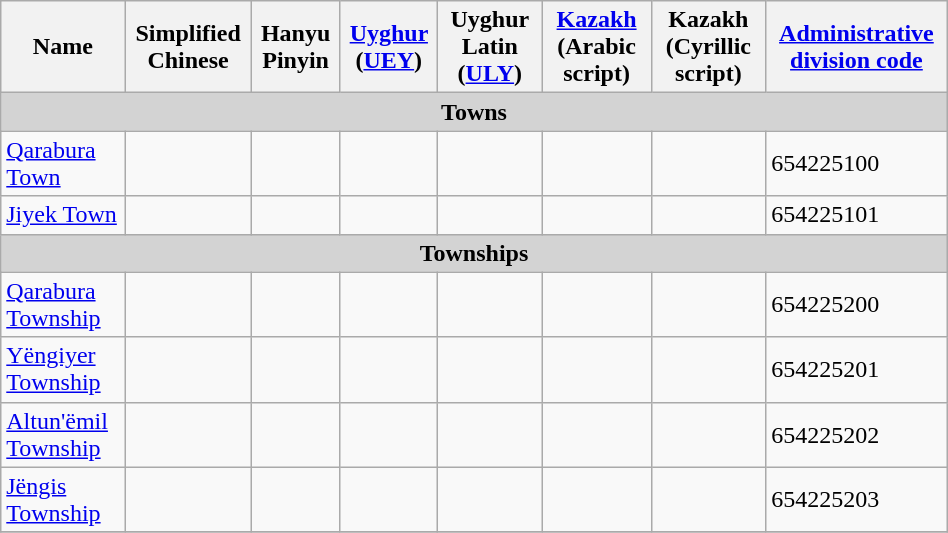<table class="wikitable" align="center" style="width:50%; border="1">
<tr>
<th>Name</th>
<th>Simplified Chinese</th>
<th>Hanyu Pinyin</th>
<th><a href='#'>Uyghur</a> (<a href='#'>UEY</a>)</th>
<th>Uyghur Latin (<a href='#'>ULY</a>)</th>
<th><a href='#'>Kazakh</a> (Arabic script)</th>
<th>Kazakh (Cyrillic script)</th>
<th><a href='#'>Administrative division code</a></th>
</tr>
<tr>
<td colspan="9"  style="text-align:center; background:#d3d3d3;"><strong>Towns</strong></td>
</tr>
<tr --------->
<td><a href='#'>Qarabura Town</a></td>
<td></td>
<td></td>
<td></td>
<td></td>
<td></td>
<td></td>
<td>654225100</td>
</tr>
<tr>
<td><a href='#'>Jiyek Town</a></td>
<td></td>
<td></td>
<td></td>
<td></td>
<td></td>
<td></td>
<td>654225101</td>
</tr>
<tr>
<td colspan="9"  style="text-align:center; background:#d3d3d3;"><strong>Townships</strong></td>
</tr>
<tr --------->
<td><a href='#'>Qarabura Township</a></td>
<td></td>
<td></td>
<td></td>
<td></td>
<td></td>
<td></td>
<td>654225200</td>
</tr>
<tr>
<td><a href='#'>Yëngiyer Township</a></td>
<td></td>
<td></td>
<td></td>
<td></td>
<td></td>
<td></td>
<td>654225201</td>
</tr>
<tr>
<td><a href='#'>Altun'ëmil Township</a></td>
<td></td>
<td></td>
<td></td>
<td></td>
<td></td>
<td></td>
<td>654225202</td>
</tr>
<tr>
<td><a href='#'>Jëngis Township</a></td>
<td></td>
<td></td>
<td></td>
<td></td>
<td></td>
<td></td>
<td>654225203</td>
</tr>
<tr>
</tr>
</table>
